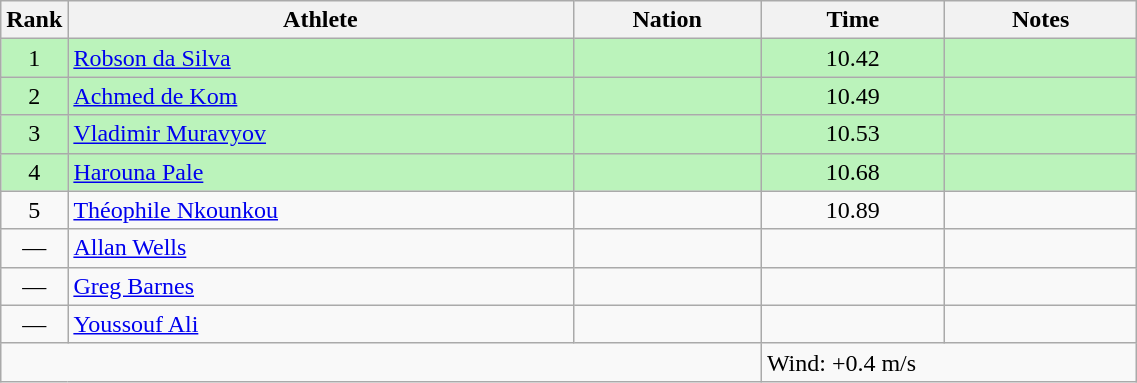<table class="wikitable sortable" style="text-align:center;width: 60%;">
<tr>
<th scope="col" style="width: 10px;">Rank</th>
<th scope="col">Athlete</th>
<th scope="col">Nation</th>
<th scope="col">Time</th>
<th scope="col">Notes</th>
</tr>
<tr bgcolor=bbf3bb>
<td>1</td>
<td align=left><a href='#'>Robson da Silva</a></td>
<td align=left></td>
<td>10.42</td>
<td></td>
</tr>
<tr bgcolor=bbf3bb>
<td>2</td>
<td align=left><a href='#'>Achmed de Kom</a></td>
<td align=left></td>
<td>10.49</td>
<td></td>
</tr>
<tr bgcolor=bbf3bb>
<td>3</td>
<td align=left><a href='#'>Vladimir Muravyov</a></td>
<td align=left></td>
<td>10.53</td>
<td></td>
</tr>
<tr bgcolor=bbf3bb>
<td>4</td>
<td align=left><a href='#'>Harouna Pale</a></td>
<td align=left></td>
<td>10.68</td>
<td></td>
</tr>
<tr>
<td>5</td>
<td align=left><a href='#'>Théophile Nkounkou</a></td>
<td align=left></td>
<td>10.89</td>
<td></td>
</tr>
<tr>
<td>—</td>
<td align=left><a href='#'>Allan Wells</a></td>
<td align=left></td>
<td></td>
<td></td>
</tr>
<tr>
<td>—</td>
<td align=left><a href='#'>Greg Barnes</a></td>
<td align=left></td>
<td></td>
<td></td>
</tr>
<tr>
<td>—</td>
<td align=left><a href='#'>Youssouf Ali</a></td>
<td align=left></td>
<td></td>
<td></td>
</tr>
<tr class="sortbottom">
<td colspan="3"></td>
<td colspan="2" style="text-align:left;">Wind: +0.4 m/s</td>
</tr>
</table>
